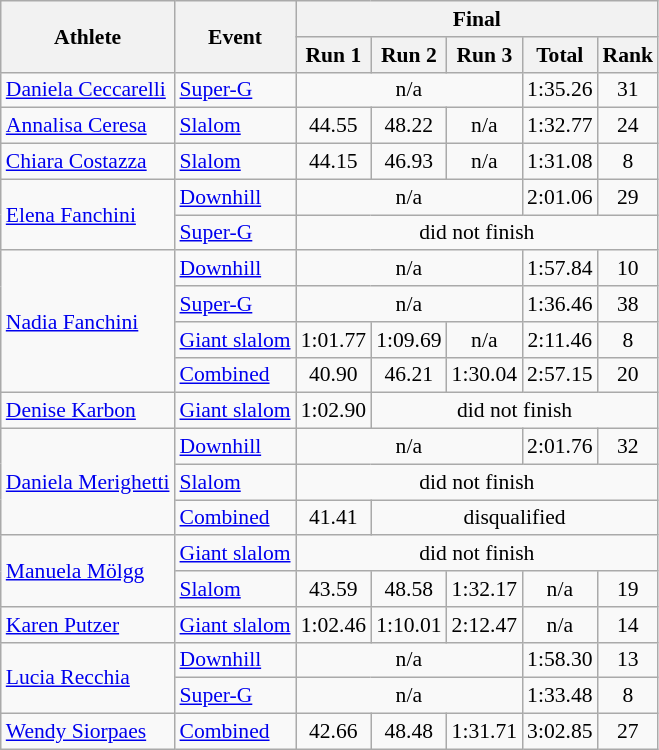<table class="wikitable" style="font-size:90%">
<tr>
<th rowspan="2">Athlete</th>
<th rowspan="2">Event</th>
<th colspan="5">Final</th>
</tr>
<tr>
<th>Run 1</th>
<th>Run 2</th>
<th>Run 3</th>
<th>Total</th>
<th>Rank</th>
</tr>
<tr>
<td><a href='#'>Daniela Ceccarelli</a></td>
<td><a href='#'>Super-G</a></td>
<td colspan=3 align="center">n/a</td>
<td align="center">1:35.26</td>
<td align="center">31</td>
</tr>
<tr>
<td><a href='#'>Annalisa Ceresa</a></td>
<td><a href='#'>Slalom</a></td>
<td align="center">44.55</td>
<td align="center">48.22</td>
<td align="center">n/a</td>
<td align="center">1:32.77</td>
<td align="center">24</td>
</tr>
<tr>
<td><a href='#'>Chiara Costazza</a></td>
<td><a href='#'>Slalom</a></td>
<td align="center">44.15</td>
<td align="center">46.93</td>
<td align="center">n/a</td>
<td align="center">1:31.08</td>
<td align="center">8</td>
</tr>
<tr>
<td rowspan=2><a href='#'>Elena Fanchini</a></td>
<td><a href='#'>Downhill</a></td>
<td colspan=3 align="center">n/a</td>
<td align="center">2:01.06</td>
<td align="center">29</td>
</tr>
<tr>
<td><a href='#'>Super-G</a></td>
<td colspan=5 align="center">did not finish</td>
</tr>
<tr>
<td rowspan=4><a href='#'>Nadia Fanchini</a></td>
<td><a href='#'>Downhill</a></td>
<td colspan=3 align="center">n/a</td>
<td align="center">1:57.84</td>
<td align="center">10</td>
</tr>
<tr>
<td><a href='#'>Super-G</a></td>
<td colspan=3 align="center">n/a</td>
<td align="center">1:36.46</td>
<td align="center">38</td>
</tr>
<tr>
<td><a href='#'>Giant slalom</a></td>
<td align="center">1:01.77</td>
<td align="center">1:09.69</td>
<td align="center">n/a</td>
<td align="center">2:11.46</td>
<td align="center">8</td>
</tr>
<tr>
<td><a href='#'>Combined</a></td>
<td align="center">40.90</td>
<td align="center">46.21</td>
<td align="center">1:30.04</td>
<td align="center">2:57.15</td>
<td align="center">20</td>
</tr>
<tr>
<td><a href='#'>Denise Karbon</a></td>
<td><a href='#'>Giant slalom</a></td>
<td align="center">1:02.90</td>
<td colspan=4 align="center">did not finish</td>
</tr>
<tr>
<td rowspan=3><a href='#'>Daniela Merighetti</a></td>
<td><a href='#'>Downhill</a></td>
<td colspan=3 align="center">n/a</td>
<td align="center">2:01.76</td>
<td align="center">32</td>
</tr>
<tr>
<td><a href='#'>Slalom</a></td>
<td colspan=5 align="center">did not finish</td>
</tr>
<tr>
<td><a href='#'>Combined</a></td>
<td align="center">41.41</td>
<td colspan=4 align="center">disqualified</td>
</tr>
<tr>
<td rowspan=2><a href='#'>Manuela Mölgg</a></td>
<td><a href='#'>Giant slalom</a></td>
<td colspan=5 align="center">did not finish</td>
</tr>
<tr>
<td><a href='#'>Slalom</a></td>
<td align="center">43.59</td>
<td align="center">48.58</td>
<td align="center">1:32.17</td>
<td align="center">n/a</td>
<td align="center">19</td>
</tr>
<tr>
<td><a href='#'>Karen Putzer</a></td>
<td><a href='#'>Giant slalom</a></td>
<td align="center">1:02.46</td>
<td align="center">1:10.01</td>
<td align="center">2:12.47</td>
<td align="center">n/a</td>
<td align="center">14</td>
</tr>
<tr>
<td rowspan=2><a href='#'>Lucia Recchia</a></td>
<td><a href='#'>Downhill</a></td>
<td colspan=3 align="center">n/a</td>
<td align="center">1:58.30</td>
<td align="center">13</td>
</tr>
<tr>
<td><a href='#'>Super-G</a></td>
<td colspan=3 align="center">n/a</td>
<td align="center">1:33.48</td>
<td align="center">8</td>
</tr>
<tr>
<td><a href='#'>Wendy Siorpaes</a></td>
<td><a href='#'>Combined</a></td>
<td align="center">42.66</td>
<td align="center">48.48</td>
<td align="center">1:31.71</td>
<td align="center">3:02.85</td>
<td align="center">27</td>
</tr>
</table>
